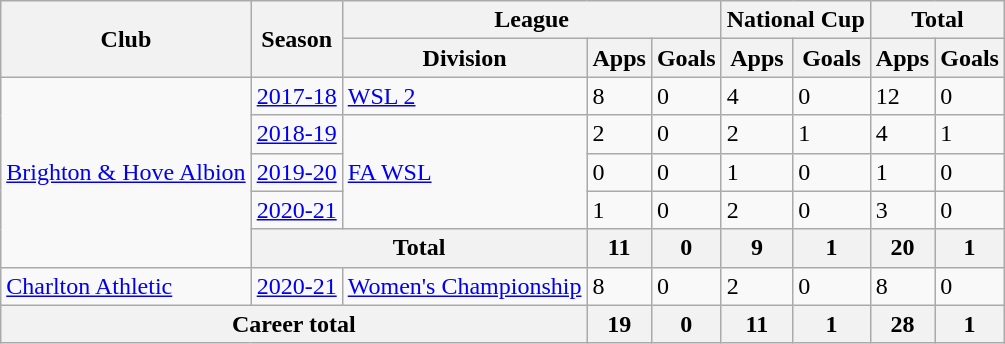<table class="wikitable">
<tr>
<th rowspan="2">Club</th>
<th rowspan="2">Season</th>
<th colspan="3">League</th>
<th colspan="2">National Cup</th>
<th colspan="2">Total</th>
</tr>
<tr>
<th>Division</th>
<th>Apps</th>
<th>Goals</th>
<th>Apps</th>
<th>Goals</th>
<th>Apps</th>
<th>Goals</th>
</tr>
<tr>
<td rowspan="5"><a href='#'>Brighton & Hove Albion</a></td>
<td><a href='#'>2017-18</a></td>
<td><a href='#'>WSL 2</a></td>
<td>8</td>
<td>0</td>
<td>4</td>
<td>0</td>
<td>12</td>
<td>0</td>
</tr>
<tr>
<td><a href='#'>2018-19</a></td>
<td rowspan="3"><a href='#'>FA WSL</a></td>
<td>2</td>
<td>0</td>
<td>2</td>
<td>1</td>
<td>4</td>
<td>1</td>
</tr>
<tr>
<td><a href='#'>2019-20</a></td>
<td>0</td>
<td>0</td>
<td>1</td>
<td>0</td>
<td>1</td>
<td>0</td>
</tr>
<tr>
<td><a href='#'>2020-21</a></td>
<td>1</td>
<td>0</td>
<td>2</td>
<td>0</td>
<td>3</td>
<td>0</td>
</tr>
<tr>
<th colspan="2">Total</th>
<th>11</th>
<th>0</th>
<th>9</th>
<th>1</th>
<th>20</th>
<th>1</th>
</tr>
<tr>
<td><a href='#'>Charlton Athletic</a></td>
<td><a href='#'>2020-21</a></td>
<td><a href='#'>Women's Championship</a></td>
<td>8</td>
<td>0</td>
<td>2</td>
<td>0</td>
<td>8</td>
<td>0</td>
</tr>
<tr>
<th colspan="3">Career total</th>
<th>19</th>
<th>0</th>
<th>11</th>
<th>1</th>
<th>28</th>
<th>1</th>
</tr>
</table>
